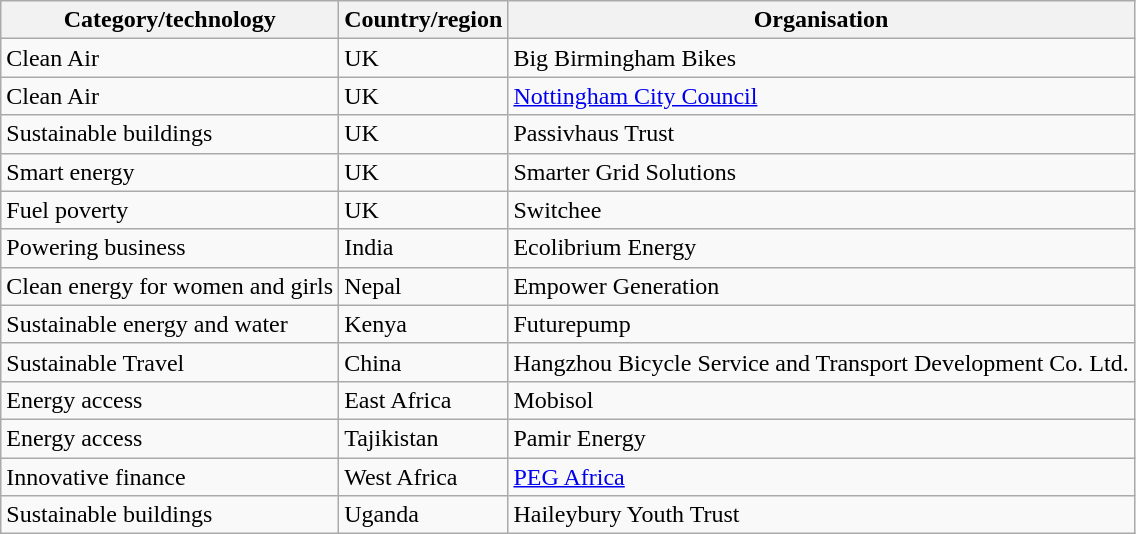<table class="wikitable">
<tr>
<th>Category/technology</th>
<th>Country/region</th>
<th>Organisation</th>
</tr>
<tr>
<td>Clean Air</td>
<td>UK</td>
<td>Big Birmingham Bikes</td>
</tr>
<tr>
<td>Clean Air</td>
<td>UK</td>
<td><a href='#'>Nottingham City Council</a></td>
</tr>
<tr>
<td>Sustainable buildings</td>
<td>UK</td>
<td>Passivhaus Trust</td>
</tr>
<tr>
<td>Smart energy</td>
<td>UK</td>
<td>Smarter Grid Solutions</td>
</tr>
<tr>
<td>Fuel poverty</td>
<td>UK</td>
<td>Switchee</td>
</tr>
<tr>
<td>Powering business</td>
<td>India</td>
<td>Ecolibrium Energy</td>
</tr>
<tr>
<td>Clean energy for women and girls</td>
<td>Nepal</td>
<td>Empower Generation</td>
</tr>
<tr>
<td>Sustainable energy and water</td>
<td>Kenya</td>
<td>Futurepump</td>
</tr>
<tr>
<td>Sustainable Travel</td>
<td>China</td>
<td>Hangzhou Bicycle Service and Transport Development Co. Ltd.</td>
</tr>
<tr>
<td>Energy access</td>
<td>East Africa</td>
<td>Mobisol</td>
</tr>
<tr>
<td>Energy access</td>
<td>Tajikistan</td>
<td>Pamir Energy</td>
</tr>
<tr>
<td>Innovative finance</td>
<td>West Africa</td>
<td><a href='#'>PEG Africa</a></td>
</tr>
<tr>
<td>Sustainable buildings</td>
<td>Uganda</td>
<td>Haileybury Youth Trust</td>
</tr>
</table>
